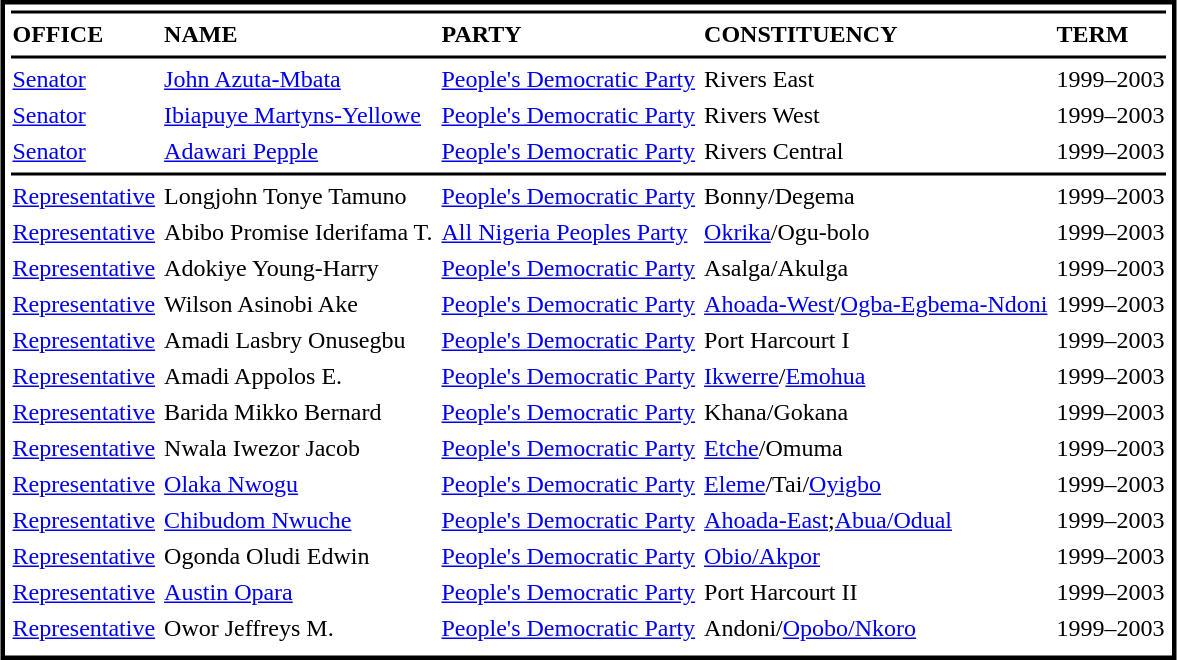<table cellpadding=1 cellspacing=4 style="margin:3px; border:3px solid #000000;">
<tr>
<td bgcolor=#000000 colspan=5></td>
</tr>
<tr>
<td><strong>OFFICE</strong></td>
<td><strong>NAME</strong></td>
<td><strong>PARTY</strong></td>
<td><strong>CONSTITUENCY</strong></td>
<td><strong>TERM</strong></td>
</tr>
<tr>
<td bgcolor=#000000 colspan=5></td>
</tr>
<tr>
<td><a href='#'>Senator</a></td>
<td><a href='#'>John Azuta-Mbata</a></td>
<td><a href='#'>People's Democratic Party</a></td>
<td>Rivers East</td>
<td>1999–2003</td>
</tr>
<tr>
<td><a href='#'>Senator</a></td>
<td><a href='#'>Ibiapuye Martyns-Yellowe</a></td>
<td><a href='#'>People's Democratic Party</a></td>
<td>Rivers West</td>
<td>1999–2003</td>
</tr>
<tr>
<td><a href='#'>Senator</a></td>
<td><a href='#'>Adawari Pepple</a></td>
<td><a href='#'>People's Democratic Party</a></td>
<td>Rivers Central</td>
<td>1999–2003</td>
</tr>
<tr>
<td bgcolor=#000000 colspan=5></td>
</tr>
<tr>
<td><a href='#'>Representative</a></td>
<td>Longjohn Tonye Tamuno</td>
<td><a href='#'>People's Democratic Party</a></td>
<td>Bonny/Degema</td>
<td>1999–2003</td>
</tr>
<tr>
<td><a href='#'>Representative</a></td>
<td>Abibo Promise Iderifama T.</td>
<td><a href='#'>All Nigeria Peoples Party</a></td>
<td><a href='#'>Okrika</a>/Ogu-bolo</td>
<td>1999–2003</td>
</tr>
<tr>
<td><a href='#'>Representative</a></td>
<td>Adokiye Young-Harry</td>
<td><a href='#'>People's Democratic Party</a></td>
<td>Asalga/Akulga</td>
<td>1999–2003</td>
</tr>
<tr>
<td><a href='#'>Representative</a></td>
<td>Wilson Asinobi Ake</td>
<td><a href='#'>People's Democratic Party</a></td>
<td><a href='#'>Ahoada-West</a>/<a href='#'>Ogba-Egbema-Ndoni</a></td>
<td>1999–2003</td>
</tr>
<tr>
<td><a href='#'>Representative</a></td>
<td>Amadi Lasbry Onusegbu</td>
<td><a href='#'>People's Democratic Party</a></td>
<td>Port Harcourt I</td>
<td>1999–2003</td>
</tr>
<tr>
<td><a href='#'>Representative</a></td>
<td>Amadi Appolos E.</td>
<td><a href='#'>People's Democratic Party</a></td>
<td><a href='#'>Ikwerre</a>/<a href='#'>Emohua</a></td>
<td>1999–2003</td>
</tr>
<tr>
<td><a href='#'>Representative</a></td>
<td>Barida Mikko Bernard</td>
<td><a href='#'>People's Democratic Party</a></td>
<td>Khana/Gokana</td>
<td>1999–2003</td>
</tr>
<tr>
<td><a href='#'>Representative</a></td>
<td>Nwala Iwezor Jacob</td>
<td><a href='#'>People's Democratic Party</a></td>
<td><a href='#'>Etche</a>/Omuma</td>
<td>1999–2003</td>
</tr>
<tr>
<td><a href='#'>Representative</a></td>
<td><a href='#'>Olaka Nwogu</a></td>
<td><a href='#'>People's Democratic Party</a></td>
<td><a href='#'>Eleme</a>/Tai/<a href='#'>Oyigbo</a></td>
<td>1999–2003</td>
</tr>
<tr>
<td><a href='#'>Representative</a></td>
<td><a href='#'>Chibudom Nwuche</a></td>
<td><a href='#'>People's Democratic Party</a></td>
<td><a href='#'>Ahoada-East</a>;<a href='#'>Abua/Odual</a></td>
<td>1999–2003</td>
</tr>
<tr>
<td><a href='#'>Representative</a></td>
<td>Ogonda Oludi Edwin</td>
<td><a href='#'>People's Democratic Party</a></td>
<td><a href='#'>Obio/Akpor</a></td>
<td>1999–2003</td>
</tr>
<tr>
<td><a href='#'>Representative</a></td>
<td><a href='#'>Austin Opara</a></td>
<td><a href='#'>People's Democratic Party</a></td>
<td>Port Harcourt II</td>
<td>1999–2003</td>
</tr>
<tr>
<td><a href='#'>Representative</a></td>
<td>Owor Jeffreys M.</td>
<td><a href='#'>People's Democratic Party</a></td>
<td>Andoni/<a href='#'>Opobo/Nkoro</a></td>
<td>1999–2003</td>
</tr>
<tr>
</tr>
</table>
